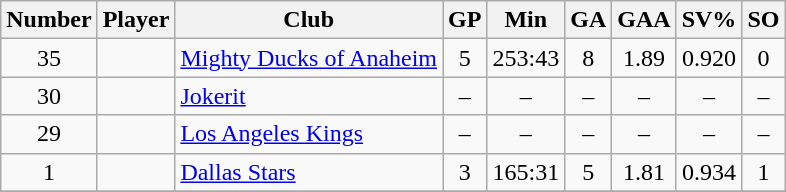<table class="wikitable sortable" style="text-align: center;">
<tr>
<th>Number</th>
<th>Player</th>
<th>Club</th>
<th>GP</th>
<th>Min</th>
<th>GA</th>
<th>GAA</th>
<th>SV%</th>
<th>SO</th>
</tr>
<tr>
<td>35</td>
<td align=left></td>
<td align=left><a href='#'>Mighty Ducks of Anaheim</a></td>
<td>5</td>
<td>253:43</td>
<td>8</td>
<td>1.89</td>
<td>0.920</td>
<td>0</td>
</tr>
<tr>
<td>30</td>
<td align=left></td>
<td align=left><a href='#'>Jokerit</a></td>
<td>–</td>
<td>–</td>
<td>–</td>
<td>–</td>
<td>–</td>
<td>–</td>
</tr>
<tr>
<td>29</td>
<td align=left></td>
<td align=left><a href='#'>Los Angeles Kings</a></td>
<td>–</td>
<td>–</td>
<td>–</td>
<td>–</td>
<td>–</td>
<td>–</td>
</tr>
<tr>
<td>1</td>
<td align=left></td>
<td align=left><a href='#'>Dallas Stars</a></td>
<td>3</td>
<td>165:31</td>
<td>5</td>
<td>1.81</td>
<td>0.934</td>
<td>1</td>
</tr>
<tr>
</tr>
</table>
